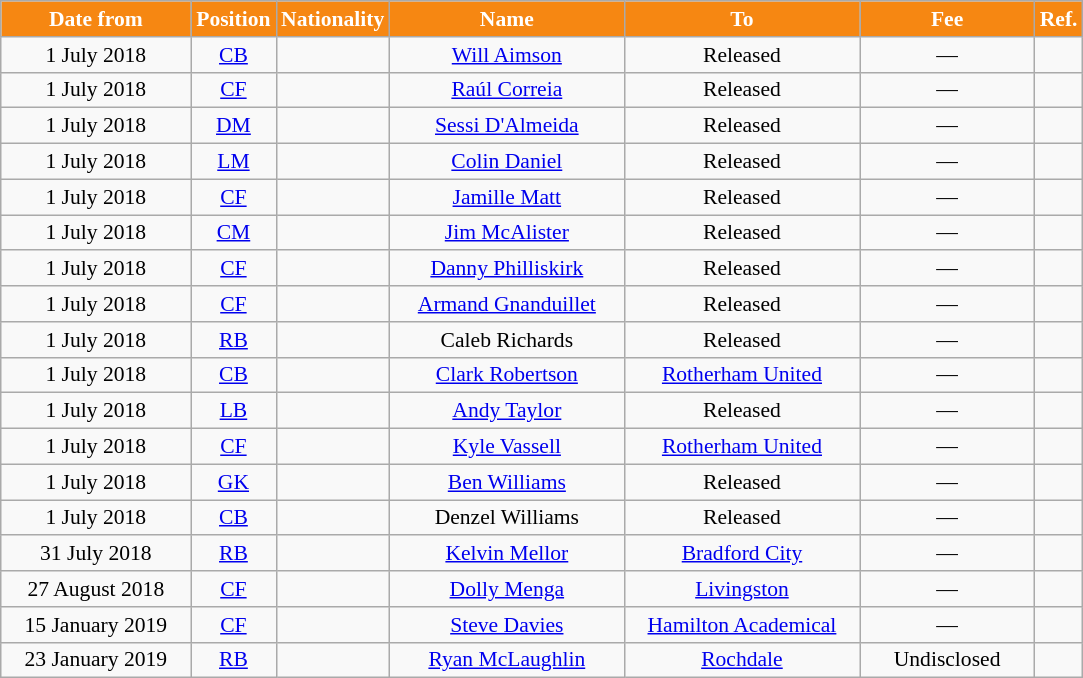<table class="wikitable" style="text-align:center; font-size:90%; ">
<tr>
<th style="background:#F68712; color:white; width:120px;">Date from</th>
<th style="background:#F68712; color:white; width:50px;">Position</th>
<th style="background:#F68712; color:white; width:50px;">Nationality</th>
<th style="background:#F68712; color:white; width:150px;">Name</th>
<th style="background:#F68712; color:white; width:150px;">To</th>
<th style="background:#F68712; color:white; width:110px;">Fee</th>
<th style="background:#F68712; color:white; width:25px;">Ref.</th>
</tr>
<tr>
<td>1 July 2018</td>
<td><a href='#'>CB</a></td>
<td></td>
<td><a href='#'>Will Aimson</a></td>
<td>Released</td>
<td>—</td>
<td></td>
</tr>
<tr>
<td>1 July 2018</td>
<td><a href='#'>CF</a></td>
<td></td>
<td><a href='#'>Raúl Correia</a></td>
<td>Released</td>
<td>—</td>
<td></td>
</tr>
<tr>
<td>1 July 2018</td>
<td><a href='#'>DM</a></td>
<td></td>
<td><a href='#'>Sessi D'Almeida</a></td>
<td>Released</td>
<td>—</td>
<td></td>
</tr>
<tr>
<td>1 July 2018</td>
<td><a href='#'>LM</a></td>
<td></td>
<td><a href='#'>Colin Daniel</a></td>
<td>Released</td>
<td>—</td>
<td></td>
</tr>
<tr>
<td>1 July 2018</td>
<td><a href='#'>CF</a></td>
<td></td>
<td><a href='#'>Jamille Matt</a></td>
<td>Released</td>
<td>—</td>
<td></td>
</tr>
<tr>
<td>1 July 2018</td>
<td><a href='#'>CM</a></td>
<td></td>
<td><a href='#'>Jim McAlister</a></td>
<td>Released</td>
<td>—</td>
<td></td>
</tr>
<tr>
<td>1 July 2018</td>
<td><a href='#'>CF</a></td>
<td></td>
<td><a href='#'>Danny Philliskirk</a></td>
<td>Released</td>
<td>—</td>
<td></td>
</tr>
<tr>
<td>1 July 2018</td>
<td><a href='#'>CF</a></td>
<td></td>
<td><a href='#'>Armand Gnanduillet</a></td>
<td>Released</td>
<td>—</td>
<td></td>
</tr>
<tr>
<td>1 July 2018</td>
<td><a href='#'>RB</a></td>
<td></td>
<td>Caleb Richards</td>
<td>Released</td>
<td>—</td>
<td></td>
</tr>
<tr>
<td>1 July 2018</td>
<td><a href='#'>CB</a></td>
<td></td>
<td><a href='#'>Clark Robertson</a></td>
<td><a href='#'>Rotherham United</a></td>
<td>—</td>
<td></td>
</tr>
<tr>
<td>1 July 2018</td>
<td><a href='#'>LB</a></td>
<td></td>
<td><a href='#'>Andy Taylor</a></td>
<td>Released</td>
<td>—</td>
<td></td>
</tr>
<tr>
<td>1 July 2018</td>
<td><a href='#'>CF</a></td>
<td></td>
<td><a href='#'>Kyle Vassell</a></td>
<td><a href='#'>Rotherham United</a></td>
<td>—</td>
<td></td>
</tr>
<tr>
<td>1 July 2018</td>
<td><a href='#'>GK</a></td>
<td></td>
<td><a href='#'>Ben Williams</a></td>
<td>Released</td>
<td>—</td>
<td></td>
</tr>
<tr>
<td>1 July 2018</td>
<td><a href='#'>CB</a></td>
<td></td>
<td>Denzel Williams</td>
<td>Released</td>
<td>—</td>
<td></td>
</tr>
<tr>
<td>31 July 2018</td>
<td><a href='#'>RB</a></td>
<td></td>
<td><a href='#'>Kelvin Mellor</a></td>
<td><a href='#'>Bradford City</a></td>
<td>—</td>
<td></td>
</tr>
<tr>
<td>27 August 2018</td>
<td><a href='#'>CF</a></td>
<td></td>
<td><a href='#'>Dolly Menga</a></td>
<td><a href='#'>Livingston</a></td>
<td>—</td>
<td></td>
</tr>
<tr>
<td>15 January 2019</td>
<td><a href='#'>CF</a></td>
<td></td>
<td><a href='#'>Steve Davies</a></td>
<td><a href='#'>Hamilton Academical</a></td>
<td>—</td>
<td></td>
</tr>
<tr>
<td>23 January 2019</td>
<td><a href='#'>RB</a></td>
<td></td>
<td><a href='#'>Ryan McLaughlin</a></td>
<td><a href='#'>Rochdale</a></td>
<td>Undisclosed</td>
<td></td>
</tr>
</table>
